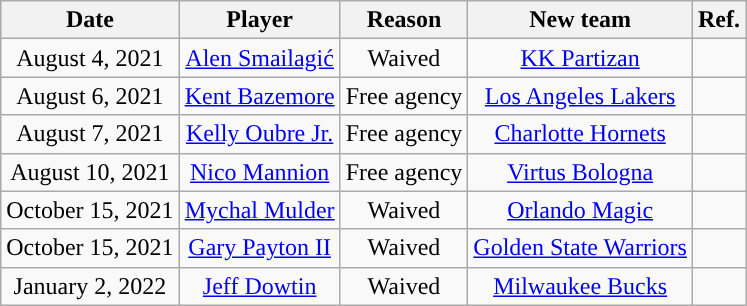<table class="wikitable sortable sortable" style="text-align: center">
<tr>
<th>Date</th>
<th>Player</th>
<th>Reason</th>
<th>New team</th>
<th>Ref.</th>
</tr>
<tr>
<td>August 4, 2021</td>
<td><a href='#'>Alen Smailagić</a></td>
<td>Waived</td>
<td> <a href='#'>KK Partizan</a></td>
<td></td>
</tr>
<tr>
<td>August 6, 2021</td>
<td><a href='#'>Kent Bazemore</a></td>
<td>Free agency</td>
<td><a href='#'>Los Angeles Lakers</a></td>
<td></td>
</tr>
<tr>
<td>August 7, 2021</td>
<td><a href='#'>Kelly Oubre Jr.</a></td>
<td>Free agency</td>
<td><a href='#'>Charlotte Hornets</a></td>
<td></td>
</tr>
<tr>
<td>August 10, 2021</td>
<td><a href='#'>Nico Mannion</a></td>
<td>Free agency</td>
<td> <a href='#'>Virtus Bologna</a></td>
<td></td>
</tr>
<tr>
<td>October 15, 2021</td>
<td><a href='#'>Mychal Mulder</a></td>
<td>Waived</td>
<td><a href='#'>Orlando Magic</a></td>
<td></td>
</tr>
<tr>
<td>October 15, 2021</td>
<td><a href='#'>Gary Payton II</a></td>
<td>Waived</td>
<td><a href='#'>Golden State Warriors</a></td>
<td></td>
</tr>
<tr>
<td>January 2, 2022</td>
<td><a href='#'>Jeff Dowtin</a></td>
<td>Waived</td>
<td><a href='#'>Milwaukee Bucks</a></td>
<td></td>
</tr>
</table>
